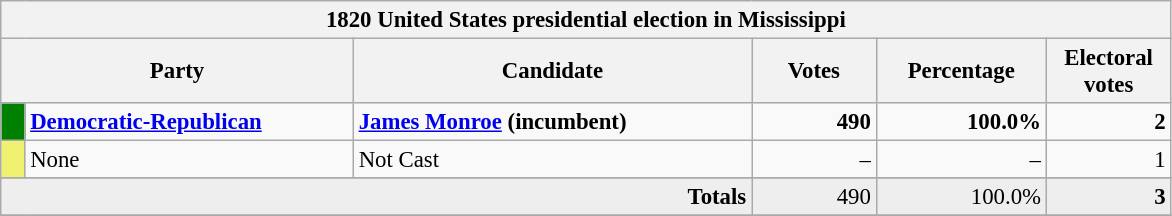<table class="wikitable" style="font-size: 95%;">
<tr>
<th colspan="6">1820 United States presidential election in Mississippi</th>
</tr>
<tr>
<th colspan="2" style="width: 15em">Party</th>
<th style="width: 17em">Candidate</th>
<th style="width: 5em">Votes</th>
<th style="width: 7em">Percentage</th>
<th style="width: 5em">Electoral votes</th>
</tr>
<tr>
<th style="background-color:#008000; width: 3px"></th>
<td style="width: 130px"><strong><a href='#'>Democratic-Republican</a></strong></td>
<td><strong><a href='#'>James Monroe</a> (incumbent)</strong></td>
<td align="right"><strong>490</strong></td>
<td align="right"><strong>100.0%</strong></td>
<td align="right"><strong>2</strong></td>
</tr>
<tr>
<th style="background-color:#F0F071; width: 3px"></th>
<td style="width: 130px">None</td>
<td>Not Cast</td>
<td align="right">–</td>
<td align="right">–</td>
<td align="right">1</td>
</tr>
<tr>
</tr>
<tr bgcolor="#EEEEEE">
<td colspan="3" align="right"><strong>Totals</strong></td>
<td align="right">490</td>
<td align="right">100.0%</td>
<td align="right"><strong>3</strong></td>
</tr>
<tr>
</tr>
</table>
